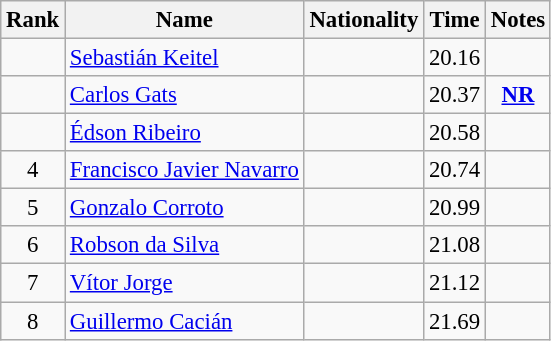<table class="wikitable sortable" style="text-align:center;font-size:95%">
<tr>
<th>Rank</th>
<th>Name</th>
<th>Nationality</th>
<th>Time</th>
<th>Notes</th>
</tr>
<tr>
<td></td>
<td align=left><a href='#'>Sebastián Keitel</a></td>
<td align=left></td>
<td>20.16</td>
<td></td>
</tr>
<tr>
<td></td>
<td align=left><a href='#'>Carlos Gats</a></td>
<td align=left></td>
<td>20.37</td>
<td><strong><a href='#'>NR</a></strong></td>
</tr>
<tr>
<td></td>
<td align=left><a href='#'>Édson Ribeiro</a></td>
<td align=left></td>
<td>20.58</td>
<td></td>
</tr>
<tr>
<td>4</td>
<td align=left><a href='#'>Francisco Javier Navarro</a></td>
<td align=left></td>
<td>20.74</td>
<td></td>
</tr>
<tr>
<td>5</td>
<td align=left><a href='#'>Gonzalo Corroto</a></td>
<td align=left></td>
<td>20.99</td>
<td></td>
</tr>
<tr>
<td>6</td>
<td align=left><a href='#'>Robson da Silva</a></td>
<td align=left></td>
<td>21.08</td>
<td></td>
</tr>
<tr>
<td>7</td>
<td align=left><a href='#'>Vítor Jorge</a></td>
<td align=left></td>
<td>21.12</td>
<td></td>
</tr>
<tr>
<td>8</td>
<td align=left><a href='#'>Guillermo Cacián</a></td>
<td align=left></td>
<td>21.69</td>
<td></td>
</tr>
</table>
